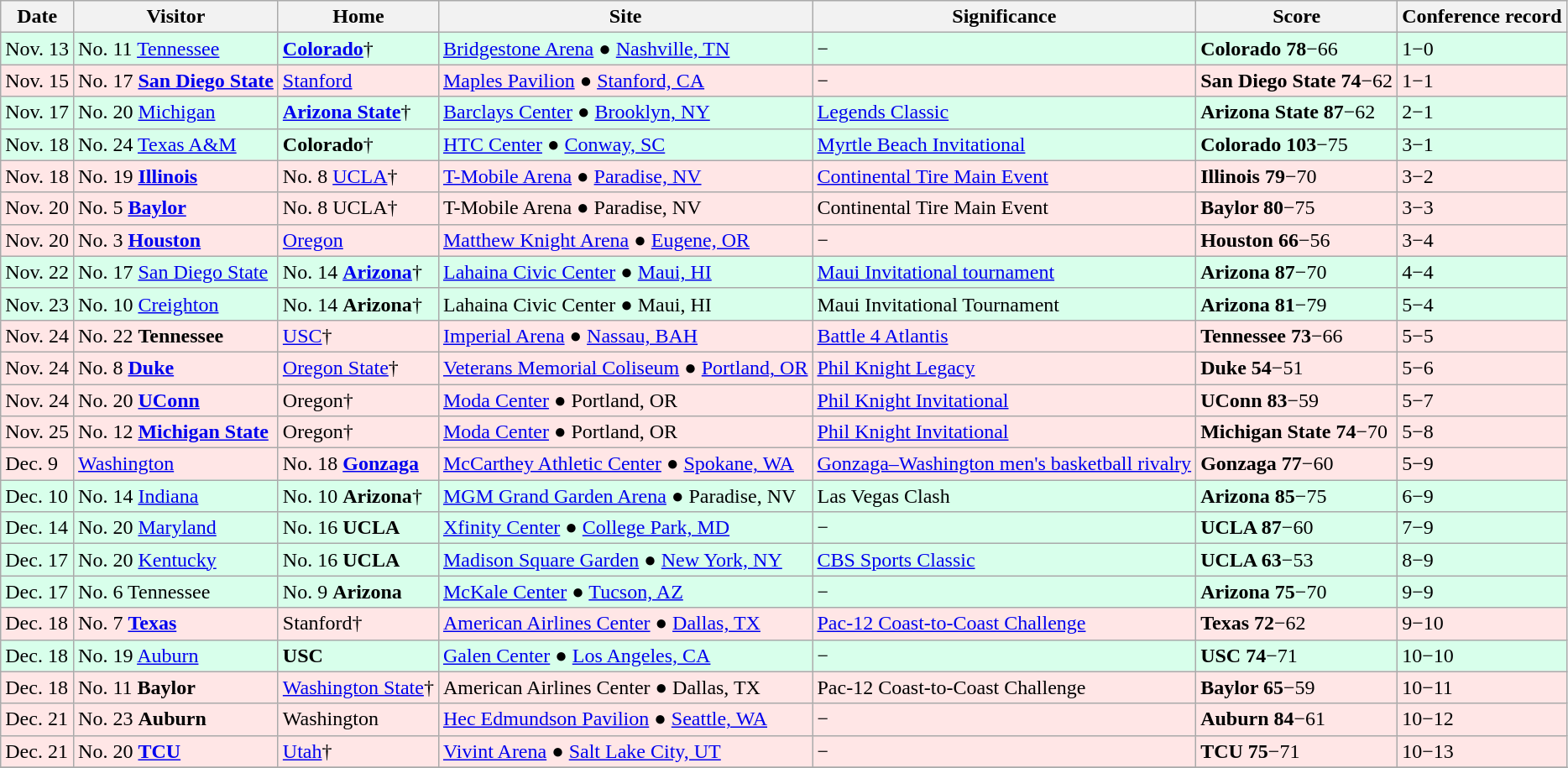<table class="wikitable">
<tr>
<th>Date</th>
<th>Visitor</th>
<th>Home</th>
<th>Site</th>
<th>Significance</th>
<th>Score</th>
<th>Conference record</th>
</tr>
<tr style="background:#D8FFEB;">
<td>Nov. 13</td>
<td>No. 11 <a href='#'>Tennessee</a></td>
<td><strong><a href='#'>Colorado</a></strong>†</td>
<td><a href='#'>Bridgestone Arena</a> ● <a href='#'>Nashville, TN</a></td>
<td>−</td>
<td><strong>Colorado 78</strong>−66</td>
<td>1−0</td>
</tr>
<tr style="background:#FFE6E6;">
<td>Nov. 15</td>
<td>No. 17 <strong><a href='#'>San Diego State</a></strong></td>
<td><a href='#'>Stanford</a></td>
<td><a href='#'>Maples Pavilion</a> ● <a href='#'>Stanford, CA</a></td>
<td>−</td>
<td><strong>San Diego State 74</strong>−62</td>
<td>1−1</td>
</tr>
<tr style="background:#D8FFEB;">
<td>Nov. 17</td>
<td>No. 20 <a href='#'>Michigan</a></td>
<td><strong><a href='#'>Arizona State</a></strong>†</td>
<td><a href='#'>Barclays Center</a> ● <a href='#'>Brooklyn, NY</a></td>
<td><a href='#'>Legends Classic</a></td>
<td><strong>Arizona State 87</strong>−62</td>
<td>2−1</td>
</tr>
<tr style="background:#D8FFEB;">
<td>Nov. 18</td>
<td>No. 24 <a href='#'>Texas A&M</a></td>
<td><strong>Colorado</strong>†</td>
<td><a href='#'>HTC Center</a> ● <a href='#'>Conway, SC</a></td>
<td><a href='#'>Myrtle Beach Invitational</a></td>
<td><strong>Colorado 103</strong>−75</td>
<td>3−1</td>
</tr>
<tr style="background:#ffe6e6;">
<td>Nov. 18</td>
<td>No. 19 <strong><a href='#'>Illinois</a></strong></td>
<td>No. 8 <a href='#'>UCLA</a>†</td>
<td><a href='#'>T-Mobile Arena</a> ● <a href='#'>Paradise, NV</a></td>
<td><a href='#'>Continental Tire Main Event</a></td>
<td><strong>Illinois 79</strong>−70</td>
<td>3−2</td>
</tr>
<tr style="background:#ffe6e6;">
<td>Nov. 20</td>
<td>No. 5 <strong><a href='#'>Baylor</a></strong></td>
<td>No. 8 UCLA†</td>
<td>T-Mobile Arena ● Paradise, NV</td>
<td>Continental Tire Main Event</td>
<td><strong>Baylor 80</strong>−75</td>
<td>3−3</td>
</tr>
<tr style="background:#FFE6e6;">
<td>Nov. 20</td>
<td>No. 3 <strong><a href='#'>Houston</a></strong></td>
<td><a href='#'>Oregon</a></td>
<td><a href='#'>Matthew Knight Arena</a> ● <a href='#'>Eugene, OR</a></td>
<td>−</td>
<td><strong>Houston 66</strong>−56</td>
<td>3−4</td>
</tr>
<tr style="background:#D8FFEB;">
<td>Nov. 22</td>
<td>No. 17 <a href='#'>San Diego State</a></td>
<td>No. 14 <strong><a href='#'>Arizona</a></strong>†</td>
<td><a href='#'>Lahaina Civic Center</a> ● <a href='#'>Maui, HI</a></td>
<td><a href='#'>Maui Invitational tournament</a></td>
<td><strong>Arizona 87</strong>−70</td>
<td>4−4</td>
</tr>
<tr style="background:#D8FFEB;">
<td>Nov. 23</td>
<td>No. 10 <a href='#'>Creighton</a></td>
<td>No. 14 <strong>Arizona</strong>†</td>
<td>Lahaina Civic Center ● Maui, HI</td>
<td>Maui Invitational Tournament</td>
<td><strong>Arizona 81</strong>−79</td>
<td>5−4</td>
</tr>
<tr style="background:#FFE6E6;">
<td>Nov. 24</td>
<td>No. 22 <strong>Tennessee</strong></td>
<td><a href='#'>USC</a>†</td>
<td><a href='#'>Imperial Arena</a> ● <a href='#'>Nassau, BAH</a></td>
<td><a href='#'>Battle 4 Atlantis</a></td>
<td><strong>Tennessee 73</strong>−66</td>
<td>5−5</td>
</tr>
<tr style="background:#FFE6E6;">
<td>Nov. 24</td>
<td>No. 8 <strong><a href='#'>Duke</a></strong></td>
<td><a href='#'>Oregon State</a>†</td>
<td><a href='#'>Veterans Memorial Coliseum</a> ● <a href='#'>Portland, OR</a></td>
<td><a href='#'>Phil Knight Legacy</a></td>
<td><strong>Duke 54</strong>−51</td>
<td>5−6</td>
</tr>
<tr style="background:#FFE6E6;">
<td>Nov. 24</td>
<td>No. 20 <strong><a href='#'>UConn</a></strong></td>
<td>Oregon†</td>
<td><a href='#'>Moda Center</a> ● Portland, OR</td>
<td><a href='#'>Phil Knight Invitational</a></td>
<td><strong>UConn 83</strong>−59</td>
<td>5−7</td>
</tr>
<tr style="background:#ffe6e6;">
<td>Nov. 25</td>
<td>No. 12 <strong><a href='#'>Michigan State</a></strong></td>
<td>Oregon†</td>
<td><a href='#'>Moda Center</a> ● Portland, OR</td>
<td><a href='#'>Phil Knight Invitational</a></td>
<td><strong>Michigan State 74</strong>−70</td>
<td>5−8</td>
</tr>
<tr style="background:#ffe6e6;">
<td>Dec. 9</td>
<td><a href='#'>Washington</a></td>
<td>No. 18 <strong><a href='#'>Gonzaga</a></strong></td>
<td><a href='#'>McCarthey Athletic Center</a> ● <a href='#'>Spokane, WA</a></td>
<td><a href='#'>Gonzaga–Washington men's basketball rivalry</a></td>
<td><strong>Gonzaga 77</strong>−60</td>
<td>5−9</td>
</tr>
<tr style="background:#D8FFEB;">
<td>Dec. 10</td>
<td>No. 14 <a href='#'>Indiana</a></td>
<td>No. 10 <strong>Arizona</strong>†</td>
<td><a href='#'>MGM Grand Garden Arena</a> ● Paradise, NV</td>
<td>Las Vegas Clash</td>
<td><strong>Arizona 85</strong>−75</td>
<td>6−9</td>
</tr>
<tr style="background:#D8FFEB;">
<td>Dec. 14</td>
<td>No. 20 <a href='#'>Maryland</a></td>
<td>No. 16 <strong>UCLA</strong></td>
<td><a href='#'>Xfinity Center</a> ● <a href='#'>College Park, MD</a></td>
<td>−</td>
<td><strong>UCLA 87</strong>−60</td>
<td>7−9</td>
</tr>
<tr style="background:#D8FFEB;">
<td>Dec. 17</td>
<td>No. 20 <a href='#'>Kentucky</a></td>
<td>No. 16 <strong>UCLA</strong></td>
<td><a href='#'>Madison Square Garden</a> ● <a href='#'>New York, NY</a></td>
<td><a href='#'>CBS Sports Classic</a></td>
<td><strong>UCLA 63</strong>−53</td>
<td>8−9</td>
</tr>
<tr style="background:#D8FFEB;">
<td>Dec. 17</td>
<td>No. 6 Tennessee</td>
<td>No. 9 <strong>Arizona</strong></td>
<td><a href='#'>McKale Center</a> ● <a href='#'>Tucson, AZ</a></td>
<td>−</td>
<td><strong>Arizona 75</strong>−70</td>
<td>9−9</td>
</tr>
<tr style="background:#ffE6E6;">
<td>Dec. 18</td>
<td>No. 7 <strong><a href='#'>Texas</a></strong></td>
<td>Stanford†</td>
<td><a href='#'>American Airlines Center</a> ● <a href='#'>Dallas, TX</a></td>
<td><a href='#'>Pac-12 Coast-to-Coast Challenge</a></td>
<td><strong>Texas 72</strong>−62</td>
<td>9−10</td>
</tr>
<tr style="background:#D8FFEB;">
<td>Dec. 18</td>
<td>No. 19 <a href='#'>Auburn</a></td>
<td><strong>USC</strong></td>
<td><a href='#'>Galen Center</a> ● <a href='#'>Los Angeles, CA</a></td>
<td>−</td>
<td><strong>USC 74</strong>−71</td>
<td>10−10</td>
</tr>
<tr style="background:#FFE6E6;">
<td>Dec. 18</td>
<td>No. 11 <strong>Baylor</strong></td>
<td><a href='#'>Washington State</a>†</td>
<td>American Airlines Center ● Dallas, TX</td>
<td>Pac-12 Coast-to-Coast Challenge</td>
<td><strong>Baylor 65</strong>−59</td>
<td>10−11</td>
</tr>
<tr style="background:#FFE6E6;">
<td>Dec. 21</td>
<td>No. 23 <strong>Auburn</strong></td>
<td>Washington</td>
<td><a href='#'>Hec Edmundson Pavilion</a> ● <a href='#'>Seattle, WA</a></td>
<td>−</td>
<td><strong>Auburn 84</strong>−61</td>
<td>10−12</td>
</tr>
<tr style="background:#ffe6e6;">
<td>Dec. 21</td>
<td>No. 20 <strong><a href='#'>TCU</a></strong></td>
<td><a href='#'>Utah</a>†</td>
<td><a href='#'>Vivint Arena</a> ● <a href='#'>Salt Lake City, UT</a></td>
<td>−</td>
<td><strong>TCU 75</strong>−71</td>
<td>10−13</td>
</tr>
<tr>
</tr>
</table>
